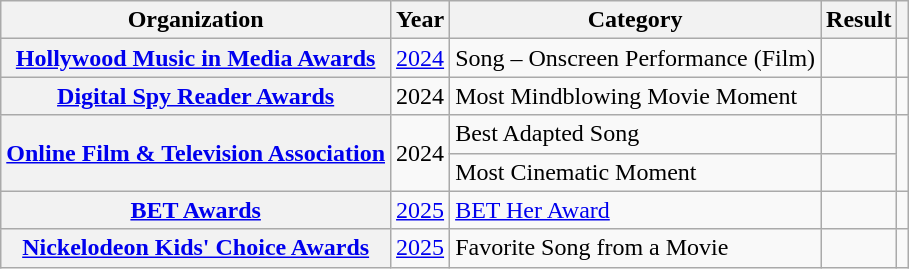<table class="wikitable sortable plainrowheaders" style="border:none; margin:0;">
<tr>
<th scope="col">Organization</th>
<th scope="col">Year</th>
<th scope="col">Category</th>
<th scope="col">Result</th>
<th scope="col" class="unsortable"></th>
</tr>
<tr>
<th scope="row"><a href='#'>Hollywood Music in Media Awards</a></th>
<td><a href='#'>2024</a></td>
<td>Song – Onscreen Performance (Film)</td>
<td></td>
<td align="center"></td>
</tr>
<tr>
<th scope="row"><a href='#'>Digital Spy Reader Awards</a></th>
<td>2024</td>
<td>Most Mindblowing Movie Moment</td>
<td></td>
<td align="center"></td>
</tr>
<tr>
<th rowspan="2" scope="row"><a href='#'>Online Film & Television Association</a></th>
<td rowspan="2">2024</td>
<td>Best Adapted Song</td>
<td></td>
<td rowspan="2" align="center"></td>
</tr>
<tr>
<td>Most Cinematic Moment</td>
<td></td>
</tr>
<tr>
<th scope="row"><a href='#'>BET Awards</a></th>
<td><a href='#'>2025</a></td>
<td><a href='#'>BET Her Award</a></td>
<td></td>
<td align="center"></td>
</tr>
<tr>
<th scope="row"><a href='#'>Nickelodeon Kids' Choice Awards</a></th>
<td><a href='#'>2025</a></td>
<td>Favorite Song from a Movie</td>
<td></td>
<td align="center"></td>
</tr>
<tr>
</tr>
</table>
